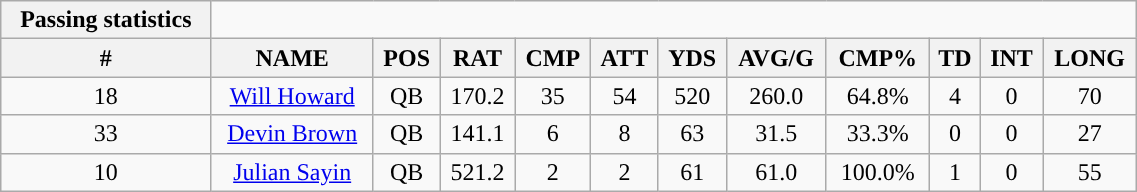<table style="width:60%; text-align:center;" class="wikitable collapsible collapsed">
<tr>
<th style="text-align:center; ">Passing statistics</th>
</tr>
<tr>
<th>#</th>
<th>NAME</th>
<th>POS</th>
<th>RAT</th>
<th>CMP</th>
<th>ATT</th>
<th>YDS</th>
<th>AVG/G</th>
<th>CMP%</th>
<th>TD</th>
<th>INT</th>
<th>LONG</th>
</tr>
<tr>
<td>18</td>
<td><a href='#'>Will Howard</a></td>
<td>QB</td>
<td>170.2</td>
<td>35</td>
<td>54</td>
<td>520</td>
<td>260.0</td>
<td>64.8%</td>
<td>4</td>
<td>0</td>
<td>70</td>
</tr>
<tr>
<td>33</td>
<td><a href='#'>Devin Brown</a></td>
<td>QB</td>
<td>141.1</td>
<td>6</td>
<td>8</td>
<td>63</td>
<td>31.5</td>
<td>33.3%</td>
<td>0</td>
<td>0</td>
<td>27</td>
</tr>
<tr>
<td>10</td>
<td><a href='#'>Julian Sayin</a></td>
<td>QB</td>
<td>521.2</td>
<td>2</td>
<td>2</td>
<td>61</td>
<td>61.0</td>
<td>100.0%</td>
<td>1</td>
<td>0</td>
<td>55</td>
</tr>
</table>
